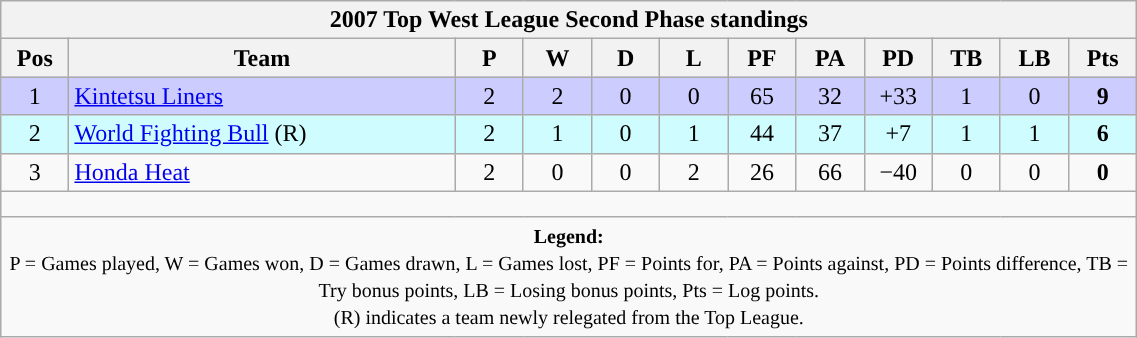<table class="wikitable" style="text-align:center; font-size:100%; width:60%;">
<tr>
<th colspan="100%" cellpadding="0" cellspacing="0"><strong>2007 Top West League Second Phase standings</strong></th>
</tr>
<tr>
<th style="width:6%;">Pos</th>
<th style="width:34%;">Team</th>
<th style="width:6%;">P</th>
<th style="width:6%;">W</th>
<th style="width:6%;">D</th>
<th style="width:6%;">L</th>
<th style="width:6%;">PF</th>
<th style="width:6%;">PA</th>
<th style="width:6%;">PD</th>
<th style="width:6%;">TB</th>
<th style="width:6%;">LB</th>
<th style="width:6%;">Pts<br></th>
</tr>
<tr style="background:#CCCCFF;">
<td>1</td>
<td style="text-align:left;"><a href='#'>Kintetsu Liners</a></td>
<td>2</td>
<td>2</td>
<td>0</td>
<td>0</td>
<td>65</td>
<td>32</td>
<td>+33</td>
<td>1</td>
<td>0</td>
<td><strong>9</strong></td>
</tr>
<tr style="background:#CFFCFF;">
<td>2</td>
<td style="text-align:left;"><a href='#'>World Fighting Bull</a> (R)</td>
<td>2</td>
<td>1</td>
<td>0</td>
<td>1</td>
<td>44</td>
<td>37</td>
<td>+7</td>
<td>1</td>
<td>1</td>
<td><strong>6</strong></td>
</tr>
<tr>
<td>3</td>
<td style="text-align:left;"><a href='#'>Honda Heat</a></td>
<td>2</td>
<td>0</td>
<td>0</td>
<td>2</td>
<td>26</td>
<td>66</td>
<td>−40</td>
<td>0</td>
<td>0</td>
<td><strong>0</strong></td>
</tr>
<tr>
<td colspan="100%" style="height:10px;"></td>
</tr>
<tr>
<td colspan="100%"><small><strong>Legend:</strong> <br> P = Games played, W = Games won, D = Games drawn, L = Games lost, PF = Points for, PA = Points against, PD = Points difference, TB = Try bonus points, LB = Losing bonus points, Pts = Log points. <br> (R) indicates a team newly relegated from the Top League.</small></td>
</tr>
</table>
